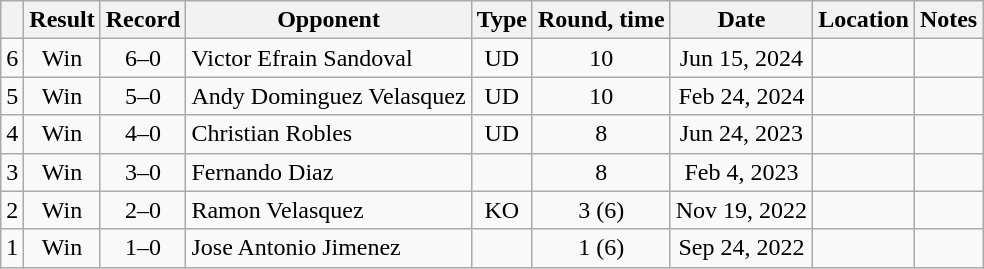<table class="wikitable" style="text-align:center">
<tr>
<th></th>
<th>Result</th>
<th>Record</th>
<th>Opponent</th>
<th>Type</th>
<th>Round, time</th>
<th>Date</th>
<th>Location</th>
<th>Notes</th>
</tr>
<tr>
<td>6</td>
<td>Win</td>
<td>6–0</td>
<td style="text-align:left;">Victor Efrain Sandoval</td>
<td>UD</td>
<td>10</td>
<td>Jun 15, 2024</td>
<td style="text-align:left;"></td>
<td></td>
</tr>
<tr>
<td>5</td>
<td>Win</td>
<td>5–0</td>
<td style="text-align:left;">Andy Dominguez Velasquez</td>
<td>UD</td>
<td>10</td>
<td>Feb 24, 2024</td>
<td style="text-align:left;"></td>
<td></td>
</tr>
<tr>
<td>4</td>
<td>Win</td>
<td>4–0</td>
<td style="text-align:left;">Christian Robles</td>
<td>UD</td>
<td>8</td>
<td>Jun 24, 2023</td>
<td style="text-align:left;"></td>
<td></td>
</tr>
<tr>
<td>3</td>
<td>Win</td>
<td>3–0</td>
<td style="text-align:left;">Fernando Diaz</td>
<td></td>
<td>8</td>
<td>Feb 4, 2023</td>
<td style="text-align:left;"></td>
<td></td>
</tr>
<tr>
<td>2</td>
<td>Win</td>
<td>2–0</td>
<td style="text-align:left;">Ramon Velasquez</td>
<td>KO</td>
<td>3 (6) </td>
<td>Nov 19, 2022</td>
<td style="text-align:left;"></td>
<td></td>
</tr>
<tr>
<td>1</td>
<td>Win</td>
<td>1–0</td>
<td style="text-align:left;">Jose Antonio Jimenez</td>
<td></td>
<td>1 (6) </td>
<td>Sep 24, 2022</td>
<td style="text-align:left;"></td>
<td></td>
</tr>
</table>
